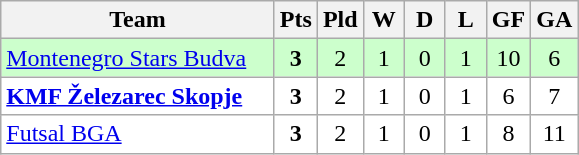<table class="wikitable" style="text-align: center;">
<tr>
<th width="175">Team</th>
<th width="20">Pts</th>
<th width="20">Pld</th>
<th width="20">W</th>
<th width="20">D</th>
<th width="20">L</th>
<th width="20">GF</th>
<th width="20">GA</th>
</tr>
<tr bgcolor="#ccffcc">
<td align="left"> <a href='#'>Montenegro Stars Budva</a></td>
<td><strong>3</strong></td>
<td>2</td>
<td>1</td>
<td>0</td>
<td>1</td>
<td>10</td>
<td>6</td>
</tr>
<tr bgcolor=ffffff>
<td align="left"> <strong><a href='#'>KMF Železarec Skopje</a></strong></td>
<td><strong>3</strong></td>
<td>2</td>
<td>1</td>
<td>0</td>
<td>1</td>
<td>6</td>
<td>7</td>
</tr>
<tr bgcolor=ffffff>
<td align="left"> <a href='#'>Futsal BGA</a></td>
<td><strong>3</strong></td>
<td>2</td>
<td>1</td>
<td>0</td>
<td>1</td>
<td>8</td>
<td>11</td>
</tr>
</table>
